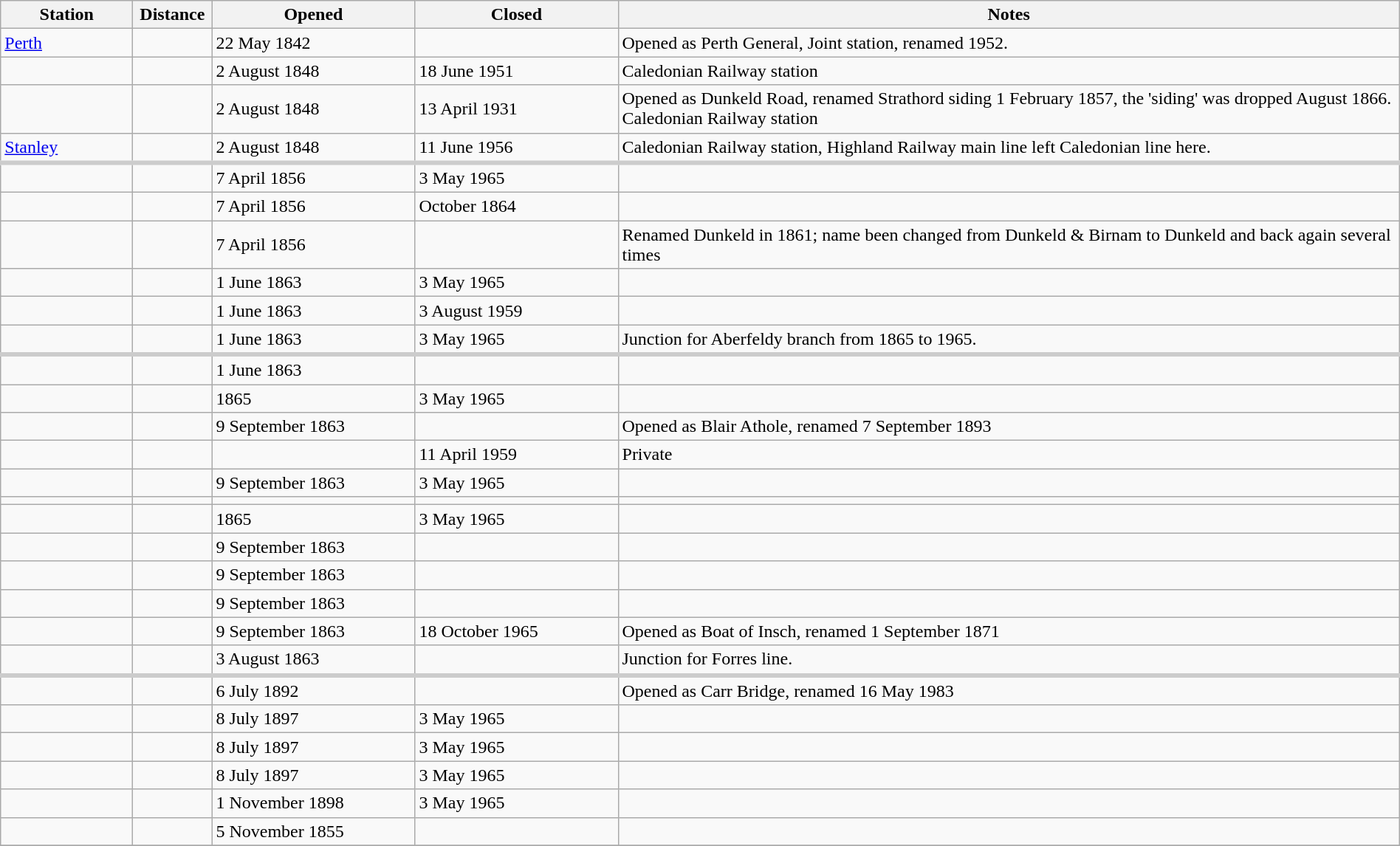<table class="wikitable" style="width:100%; margin-right:0;">
<tr>
<th scope="col" style="width:7em; text-align:center;">Station</th>
<th scope="col" style="width:4em; text-align:center;">Distance</th>
<th scope="col" style="width:11em;">Opened</th>
<th scope="col" style="width:11em;">Closed</th>
<th scope="col" class="unsortable">Notes</th>
</tr>
<tr>
<td><a href='#'>Perth</a></td>
<td></td>
<td>22 May 1842</td>
<td></td>
<td>Opened as Perth General, Joint station, renamed 1952.</td>
</tr>
<tr>
<td></td>
<td></td>
<td>2 August 1848</td>
<td>18 June 1951</td>
<td>Caledonian Railway station</td>
</tr>
<tr>
<td></td>
<td></td>
<td>2 August 1848</td>
<td>13 April 1931</td>
<td>Opened as Dunkeld Road, renamed Strathord siding 1 February 1857, the 'siding' was dropped August 1866. Caledonian Railway station</td>
</tr>
<tr>
<td><a href='#'>Stanley</a></td>
<td></td>
<td>2 August 1848</td>
<td>11 June 1956</td>
<td>Caledonian Railway station, Highland Railway main line left Caledonian line here.</td>
</tr>
<tr style="border-top:4px solid #ccc">
<td></td>
<td></td>
<td>7 April 1856</td>
<td>3 May 1965</td>
<td></td>
</tr>
<tr>
<td></td>
<td></td>
<td>7 April 1856</td>
<td>October 1864</td>
<td></td>
</tr>
<tr>
<td></td>
<td></td>
<td>7 April 1856</td>
<td></td>
<td>Renamed Dunkeld in 1861; name been changed from Dunkeld & Birnam to Dunkeld and back again several times</td>
</tr>
<tr>
<td></td>
<td></td>
<td>1 June 1863</td>
<td>3 May 1965</td>
<td></td>
</tr>
<tr>
<td></td>
<td></td>
<td>1 June 1863</td>
<td>3 August 1959</td>
<td></td>
</tr>
<tr>
<td></td>
<td></td>
<td>1 June 1863</td>
<td>3 May 1965</td>
<td>Junction for Aberfeldy branch from 1865 to 1965.</td>
</tr>
<tr style="border-top:4px solid #ccc">
<td></td>
<td></td>
<td>1 June 1863</td>
<td></td>
<td></td>
</tr>
<tr>
<td></td>
<td></td>
<td>1865</td>
<td>3 May 1965</td>
<td></td>
</tr>
<tr>
<td></td>
<td></td>
<td>9 September 1863</td>
<td></td>
<td>Opened as Blair Athole, renamed 7 September 1893</td>
</tr>
<tr>
<td></td>
<td></td>
<td></td>
<td>11 April 1959</td>
<td>Private</td>
</tr>
<tr>
<td></td>
<td></td>
<td>9 September 1863</td>
<td>3 May 1965</td>
<td></td>
</tr>
<tr>
<td></td>
<td></td>
<td></td>
<td></td>
<td></td>
</tr>
<tr>
<td></td>
<td></td>
<td>1865</td>
<td>3 May 1965</td>
<td></td>
</tr>
<tr>
<td></td>
<td></td>
<td>9 September 1863</td>
<td></td>
<td></td>
</tr>
<tr>
<td></td>
<td></td>
<td>9 September 1863</td>
<td></td>
<td></td>
</tr>
<tr>
<td></td>
<td></td>
<td>9 September 1863</td>
<td></td>
<td></td>
</tr>
<tr>
<td></td>
<td></td>
<td>9 September 1863</td>
<td>18 October 1965</td>
<td>Opened as Boat of Insch, renamed 1 September 1871</td>
</tr>
<tr>
<td></td>
<td></td>
<td>3 August 1863</td>
<td></td>
<td>Junction for Forres line.</td>
</tr>
<tr style="border-top:4px solid #ccc">
<td></td>
<td></td>
<td>6 July 1892</td>
<td></td>
<td>Opened as Carr Bridge, renamed 16 May 1983</td>
</tr>
<tr>
<td></td>
<td></td>
<td>8 July 1897</td>
<td>3 May 1965</td>
<td></td>
</tr>
<tr>
<td></td>
<td></td>
<td>8 July 1897</td>
<td>3 May 1965</td>
<td></td>
</tr>
<tr>
<td></td>
<td></td>
<td>8 July 1897</td>
<td>3 May 1965</td>
<td></td>
</tr>
<tr>
<td></td>
<td></td>
<td>1 November 1898</td>
<td>3 May 1965</td>
<td></td>
</tr>
<tr>
<td></td>
<td></td>
<td>5 November 1855</td>
<td></td>
<td></td>
</tr>
<tr>
</tr>
</table>
